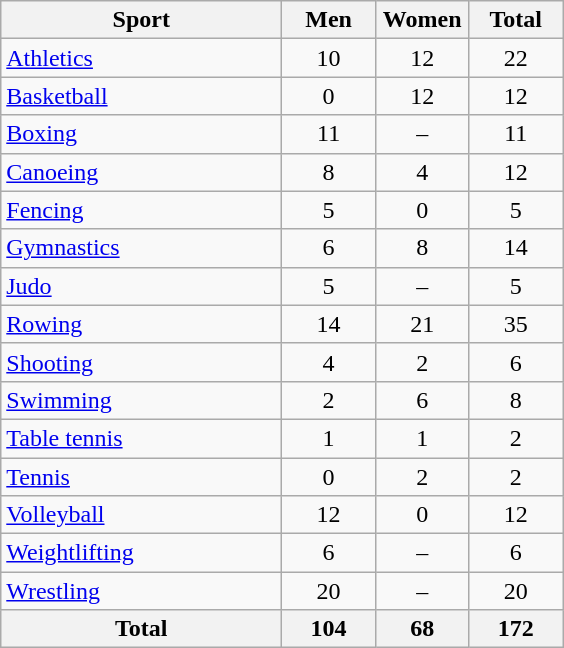<table class="wikitable sortable" style="text-align:center;">
<tr>
<th width=180>Sport</th>
<th width=55>Men</th>
<th width=55>Women</th>
<th width=55>Total</th>
</tr>
<tr>
<td align=left><a href='#'>Athletics</a></td>
<td>10</td>
<td>12</td>
<td>22</td>
</tr>
<tr>
<td align=left><a href='#'>Basketball</a></td>
<td>0</td>
<td>12</td>
<td>12</td>
</tr>
<tr>
<td align=left><a href='#'>Boxing</a></td>
<td>11</td>
<td>–</td>
<td>11</td>
</tr>
<tr>
<td align=left><a href='#'>Canoeing</a></td>
<td>8</td>
<td>4</td>
<td>12</td>
</tr>
<tr>
<td align=left><a href='#'>Fencing</a></td>
<td>5</td>
<td>0</td>
<td>5</td>
</tr>
<tr>
<td align=left><a href='#'>Gymnastics</a></td>
<td>6</td>
<td>8</td>
<td>14</td>
</tr>
<tr>
<td align=left><a href='#'>Judo</a></td>
<td>5</td>
<td>–</td>
<td>5</td>
</tr>
<tr>
<td align=left><a href='#'>Rowing</a></td>
<td>14</td>
<td>21</td>
<td>35</td>
</tr>
<tr>
<td align=left><a href='#'>Shooting</a></td>
<td>4</td>
<td>2</td>
<td>6</td>
</tr>
<tr>
<td align=left><a href='#'>Swimming</a></td>
<td>2</td>
<td>6</td>
<td>8</td>
</tr>
<tr>
<td align=left><a href='#'>Table tennis</a></td>
<td>1</td>
<td>1</td>
<td>2</td>
</tr>
<tr>
<td align=left><a href='#'>Tennis</a></td>
<td>0</td>
<td>2</td>
<td>2</td>
</tr>
<tr>
<td align=left><a href='#'>Volleyball</a></td>
<td>12</td>
<td>0</td>
<td>12</td>
</tr>
<tr>
<td align=left><a href='#'>Weightlifting</a></td>
<td>6</td>
<td>–</td>
<td>6</td>
</tr>
<tr>
<td align=left><a href='#'>Wrestling</a></td>
<td>20</td>
<td>–</td>
<td>20</td>
</tr>
<tr>
<th>Total</th>
<th>104</th>
<th>68</th>
<th>172</th>
</tr>
</table>
